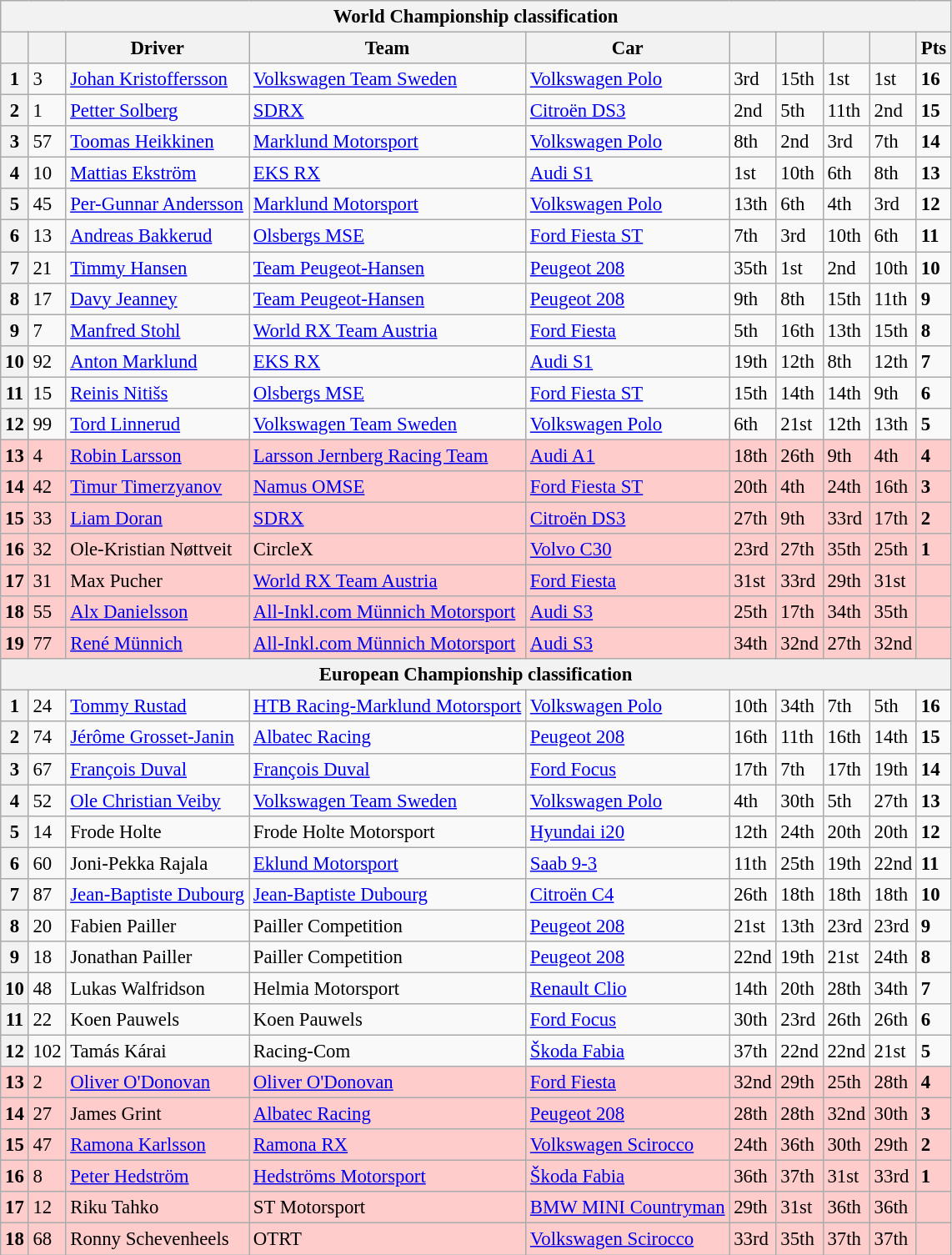<table class=wikitable style="font-size:95%">
<tr>
<th colspan=10>World Championship classification</th>
</tr>
<tr>
<th></th>
<th></th>
<th>Driver</th>
<th>Team</th>
<th>Car</th>
<th></th>
<th></th>
<th></th>
<th></th>
<th>Pts</th>
</tr>
<tr>
<th>1</th>
<td>3</td>
<td> <a href='#'>Johan Kristoffersson</a></td>
<td><a href='#'>Volkswagen Team Sweden</a></td>
<td><a href='#'>Volkswagen Polo</a></td>
<td>3rd</td>
<td>15th</td>
<td>1st</td>
<td>1st</td>
<td><strong>16</strong></td>
</tr>
<tr>
<th>2</th>
<td>1</td>
<td> <a href='#'>Petter Solberg</a></td>
<td><a href='#'>SDRX</a></td>
<td><a href='#'>Citroën DS3</a></td>
<td>2nd</td>
<td>5th</td>
<td>11th</td>
<td>2nd</td>
<td><strong>15</strong></td>
</tr>
<tr>
<th>3</th>
<td>57</td>
<td> <a href='#'>Toomas Heikkinen</a></td>
<td><a href='#'>Marklund Motorsport</a></td>
<td><a href='#'>Volkswagen Polo</a></td>
<td>8th</td>
<td>2nd</td>
<td>3rd</td>
<td>7th</td>
<td><strong>14</strong></td>
</tr>
<tr>
<th>4</th>
<td>10</td>
<td> <a href='#'>Mattias Ekström</a></td>
<td><a href='#'>EKS RX</a></td>
<td><a href='#'>Audi S1</a></td>
<td>1st</td>
<td>10th</td>
<td>6th</td>
<td>8th</td>
<td><strong>13</strong></td>
</tr>
<tr>
<th>5</th>
<td>45</td>
<td> <a href='#'>Per-Gunnar Andersson</a></td>
<td><a href='#'>Marklund Motorsport</a></td>
<td><a href='#'>Volkswagen Polo</a></td>
<td>13th</td>
<td>6th</td>
<td>4th</td>
<td>3rd</td>
<td><strong>12</strong></td>
</tr>
<tr>
<th>6</th>
<td>13</td>
<td> <a href='#'>Andreas Bakkerud</a></td>
<td><a href='#'>Olsbergs MSE</a></td>
<td><a href='#'>Ford Fiesta ST</a></td>
<td>7th</td>
<td>3rd</td>
<td>10th</td>
<td>6th</td>
<td><strong>11</strong></td>
</tr>
<tr>
<th>7</th>
<td>21</td>
<td> <a href='#'>Timmy Hansen</a></td>
<td><a href='#'>Team Peugeot-Hansen</a></td>
<td><a href='#'>Peugeot 208</a></td>
<td>35th</td>
<td>1st</td>
<td>2nd</td>
<td>10th</td>
<td><strong>10</strong></td>
</tr>
<tr>
<th>8</th>
<td>17</td>
<td> <a href='#'>Davy Jeanney</a></td>
<td><a href='#'>Team Peugeot-Hansen</a></td>
<td><a href='#'>Peugeot 208</a></td>
<td>9th</td>
<td>8th</td>
<td>15th</td>
<td>11th</td>
<td><strong>9</strong></td>
</tr>
<tr>
<th>9</th>
<td>7</td>
<td> <a href='#'>Manfred Stohl</a></td>
<td><a href='#'>World RX Team Austria</a></td>
<td><a href='#'>Ford Fiesta</a></td>
<td>5th</td>
<td>16th</td>
<td>13th</td>
<td>15th</td>
<td><strong>8</strong></td>
</tr>
<tr>
<th>10</th>
<td>92</td>
<td> <a href='#'>Anton Marklund</a></td>
<td><a href='#'>EKS RX</a></td>
<td><a href='#'>Audi S1</a></td>
<td>19th</td>
<td>12th</td>
<td>8th</td>
<td>12th</td>
<td><strong>7</strong></td>
</tr>
<tr>
<th>11</th>
<td>15</td>
<td> <a href='#'>Reinis Nitišs</a></td>
<td><a href='#'>Olsbergs MSE</a></td>
<td><a href='#'>Ford Fiesta ST</a></td>
<td>15th</td>
<td>14th</td>
<td>14th</td>
<td>9th</td>
<td><strong>6</strong></td>
</tr>
<tr>
<th>12</th>
<td>99</td>
<td> <a href='#'>Tord Linnerud</a></td>
<td><a href='#'>Volkswagen Team Sweden</a></td>
<td><a href='#'>Volkswagen Polo</a></td>
<td>6th</td>
<td>21st</td>
<td>12th</td>
<td>13th</td>
<td><strong>5</strong></td>
</tr>
<tr>
<th style="background:#ffcccc;">13</th>
<td style="background:#ffcccc;">4</td>
<td style="background:#ffcccc;"> <a href='#'>Robin Larsson</a></td>
<td style="background:#ffcccc;"><a href='#'>Larsson Jernberg Racing Team</a></td>
<td style="background:#ffcccc;"><a href='#'>Audi A1</a></td>
<td style="background:#ffcccc;">18th</td>
<td style="background:#ffcccc;">26th</td>
<td style="background:#ffcccc;">9th</td>
<td style="background:#ffcccc;">4th</td>
<td style="background:#ffcccc;"><strong>4</strong></td>
</tr>
<tr>
<th style="background:#ffcccc;">14</th>
<td style="background:#ffcccc;">42</td>
<td style="background:#ffcccc;"> <a href='#'>Timur Timerzyanov</a></td>
<td style="background:#ffcccc;"><a href='#'>Namus OMSE</a></td>
<td style="background:#ffcccc;"><a href='#'>Ford Fiesta ST</a></td>
<td style="background:#ffcccc;">20th</td>
<td style="background:#ffcccc;">4th</td>
<td style="background:#ffcccc;">24th</td>
<td style="background:#ffcccc;">16th</td>
<td style="background:#ffcccc;"><strong>3</strong></td>
</tr>
<tr>
<th style="background:#ffcccc;">15</th>
<td style="background:#ffcccc;">33</td>
<td style="background:#ffcccc;"> <a href='#'>Liam Doran</a></td>
<td style="background:#ffcccc;"><a href='#'>SDRX</a></td>
<td style="background:#ffcccc;"><a href='#'>Citroën DS3</a></td>
<td style="background:#ffcccc;">27th</td>
<td style="background:#ffcccc;">9th</td>
<td style="background:#ffcccc;">33rd</td>
<td style="background:#ffcccc;">17th</td>
<td style="background:#ffcccc;"><strong>2</strong></td>
</tr>
<tr>
<th style="background:#ffcccc;">16</th>
<td style="background:#ffcccc;">32</td>
<td style="background:#ffcccc;"> Ole-Kristian Nøttveit</td>
<td style="background:#ffcccc;">CircleX</td>
<td style="background:#ffcccc;"><a href='#'>Volvo C30</a></td>
<td style="background:#ffcccc;">23rd</td>
<td style="background:#ffcccc;">27th</td>
<td style="background:#ffcccc;">35th</td>
<td style="background:#ffcccc;">25th</td>
<td style="background:#ffcccc;"><strong>1</strong></td>
</tr>
<tr>
<th style="background:#ffcccc;">17</th>
<td style="background:#ffcccc;">31</td>
<td style="background:#ffcccc;"> Max Pucher</td>
<td style="background:#ffcccc;"><a href='#'>World RX Team Austria</a></td>
<td style="background:#ffcccc;"><a href='#'>Ford Fiesta</a></td>
<td style="background:#ffcccc;">31st</td>
<td style="background:#ffcccc;">33rd</td>
<td style="background:#ffcccc;">29th</td>
<td style="background:#ffcccc;">31st</td>
<td style="background:#ffcccc;"></td>
</tr>
<tr>
<th style="background:#ffcccc;">18</th>
<td style="background:#ffcccc;">55</td>
<td style="background:#ffcccc;"> <a href='#'>Alx Danielsson</a></td>
<td style="background:#ffcccc;"><a href='#'>All-Inkl.com Münnich Motorsport</a></td>
<td style="background:#ffcccc;"><a href='#'>Audi S3</a></td>
<td style="background:#ffcccc;">25th</td>
<td style="background:#ffcccc;">17th</td>
<td style="background:#ffcccc;">34th</td>
<td style="background:#ffcccc;">35th</td>
<td style="background:#ffcccc;"></td>
</tr>
<tr>
<th style="background:#ffcccc;">19</th>
<td style="background:#ffcccc;">77</td>
<td style="background:#ffcccc;"> <a href='#'>René Münnich</a></td>
<td style="background:#ffcccc;"><a href='#'>All-Inkl.com Münnich Motorsport</a></td>
<td style="background:#ffcccc;"><a href='#'>Audi S3</a></td>
<td style="background:#ffcccc;">34th</td>
<td style="background:#ffcccc;">32nd</td>
<td style="background:#ffcccc;">27th</td>
<td style="background:#ffcccc;">32nd</td>
<td style="background:#ffcccc;"></td>
</tr>
<tr>
<th colspan=10>European Championship classification</th>
</tr>
<tr>
<th>1</th>
<td>24</td>
<td> <a href='#'>Tommy Rustad</a></td>
<td><a href='#'>HTB Racing-Marklund Motorsport</a></td>
<td><a href='#'>Volkswagen Polo</a></td>
<td>10th</td>
<td>34th</td>
<td>7th</td>
<td>5th</td>
<td><strong>16</strong></td>
</tr>
<tr>
<th>2</th>
<td>74</td>
<td> <a href='#'>Jérôme Grosset-Janin</a></td>
<td><a href='#'>Albatec Racing</a></td>
<td><a href='#'>Peugeot 208</a></td>
<td>16th</td>
<td>11th</td>
<td>16th</td>
<td>14th</td>
<td><strong>15</strong></td>
</tr>
<tr>
<th>3</th>
<td>67</td>
<td> <a href='#'>François Duval</a></td>
<td><a href='#'>François Duval</a></td>
<td><a href='#'>Ford Focus</a></td>
<td>17th</td>
<td>7th</td>
<td>17th</td>
<td>19th</td>
<td><strong>14</strong></td>
</tr>
<tr>
<th>4</th>
<td>52</td>
<td> <a href='#'>Ole Christian Veiby</a></td>
<td><a href='#'>Volkswagen Team Sweden</a></td>
<td><a href='#'>Volkswagen Polo</a></td>
<td>4th</td>
<td>30th</td>
<td>5th</td>
<td>27th</td>
<td><strong>13</strong></td>
</tr>
<tr>
<th>5</th>
<td>14</td>
<td> Frode Holte</td>
<td>Frode Holte Motorsport</td>
<td><a href='#'>Hyundai i20</a></td>
<td>12th</td>
<td>24th</td>
<td>20th</td>
<td>20th</td>
<td><strong>12</strong></td>
</tr>
<tr>
<th>6</th>
<td>60</td>
<td> Joni-Pekka Rajala</td>
<td><a href='#'>Eklund Motorsport</a></td>
<td><a href='#'>Saab 9-3</a></td>
<td>11th</td>
<td>25th</td>
<td>19th</td>
<td>22nd</td>
<td><strong>11</strong></td>
</tr>
<tr>
<th>7</th>
<td>87</td>
<td> <a href='#'>Jean-Baptiste Dubourg</a></td>
<td><a href='#'>Jean-Baptiste Dubourg</a></td>
<td><a href='#'>Citroën C4</a></td>
<td>26th</td>
<td>18th</td>
<td>18th</td>
<td>18th</td>
<td><strong>10</strong></td>
</tr>
<tr>
<th>8</th>
<td>20</td>
<td> Fabien Pailler</td>
<td>Pailler Competition</td>
<td><a href='#'>Peugeot 208</a></td>
<td>21st</td>
<td>13th</td>
<td>23rd</td>
<td>23rd</td>
<td><strong>9</strong></td>
</tr>
<tr>
<th>9</th>
<td>18</td>
<td> Jonathan Pailler</td>
<td>Pailler Competition</td>
<td><a href='#'>Peugeot 208</a></td>
<td>22nd</td>
<td>19th</td>
<td>21st</td>
<td>24th</td>
<td><strong>8</strong></td>
</tr>
<tr>
<th>10</th>
<td>48</td>
<td> Lukas Walfridson</td>
<td>Helmia Motorsport</td>
<td><a href='#'>Renault Clio</a></td>
<td>14th</td>
<td>20th</td>
<td>28th</td>
<td>34th</td>
<td><strong>7</strong></td>
</tr>
<tr>
<th>11</th>
<td>22</td>
<td> Koen Pauwels</td>
<td>Koen Pauwels</td>
<td><a href='#'>Ford Focus</a></td>
<td>30th</td>
<td>23rd</td>
<td>26th</td>
<td>26th</td>
<td><strong>6</strong></td>
</tr>
<tr>
<th>12</th>
<td>102</td>
<td> Tamás Kárai</td>
<td>Racing-Com</td>
<td><a href='#'>Škoda Fabia</a></td>
<td>37th</td>
<td>22nd</td>
<td>22nd</td>
<td>21st</td>
<td><strong>5</strong></td>
</tr>
<tr>
<th style="background:#ffcccc;">13</th>
<td style="background:#ffcccc;">2</td>
<td style="background:#ffcccc;"> <a href='#'>Oliver O'Donovan</a></td>
<td style="background:#ffcccc;"><a href='#'>Oliver O'Donovan</a></td>
<td style="background:#ffcccc;"><a href='#'>Ford Fiesta</a></td>
<td style="background:#ffcccc;">32nd</td>
<td style="background:#ffcccc;">29th</td>
<td style="background:#ffcccc;">25th</td>
<td style="background:#ffcccc;">28th</td>
<td style="background:#ffcccc;"><strong>4</strong></td>
</tr>
<tr>
<th style="background:#ffcccc;">14</th>
<td style="background:#ffcccc;">27</td>
<td style="background:#ffcccc;"> James Grint</td>
<td style="background:#ffcccc;"><a href='#'>Albatec Racing</a></td>
<td style="background:#ffcccc;"><a href='#'>Peugeot 208</a></td>
<td style="background:#ffcccc;">28th</td>
<td style="background:#ffcccc;">28th</td>
<td style="background:#ffcccc;">32nd</td>
<td style="background:#ffcccc;">30th</td>
<td style="background:#ffcccc;"><strong>3</strong></td>
</tr>
<tr>
<th style="background:#ffcccc;">15</th>
<td style="background:#ffcccc;">47</td>
<td style="background:#ffcccc;"> <a href='#'>Ramona Karlsson</a></td>
<td style="background:#ffcccc;"><a href='#'>Ramona RX</a></td>
<td style="background:#ffcccc;"><a href='#'>Volkswagen Scirocco</a></td>
<td style="background:#ffcccc;">24th</td>
<td style="background:#ffcccc;">36th</td>
<td style="background:#ffcccc;">30th</td>
<td style="background:#ffcccc;">29th</td>
<td style="background:#ffcccc;"><strong>2</strong></td>
</tr>
<tr>
<th style="background:#ffcccc;">16</th>
<td style="background:#ffcccc;">8</td>
<td style="background:#ffcccc;"> <a href='#'>Peter Hedström</a></td>
<td style="background:#ffcccc;"><a href='#'>Hedströms Motorsport</a></td>
<td style="background:#ffcccc;"><a href='#'>Škoda Fabia</a></td>
<td style="background:#ffcccc;">36th</td>
<td style="background:#ffcccc;">37th</td>
<td style="background:#ffcccc;">31st</td>
<td style="background:#ffcccc;">33rd</td>
<td style="background:#ffcccc;"><strong>1</strong></td>
</tr>
<tr>
<th style="background:#ffcccc;">17</th>
<td style="background:#ffcccc;">12</td>
<td style="background:#ffcccc;"> Riku Tahko</td>
<td style="background:#ffcccc;">ST Motorsport</td>
<td style="background:#ffcccc;"><a href='#'>BMW MINI Countryman</a></td>
<td style="background:#ffcccc;">29th</td>
<td style="background:#ffcccc;">31st</td>
<td style="background:#ffcccc;">36th</td>
<td style="background:#ffcccc;">36th</td>
<td style="background:#ffcccc;"></td>
</tr>
<tr>
<th style="background:#ffcccc;">18</th>
<td style="background:#ffcccc;">68</td>
<td style="background:#ffcccc;"> Ronny Schevenheels</td>
<td style="background:#ffcccc;">OTRT</td>
<td style="background:#ffcccc;"><a href='#'>Volkswagen Scirocco</a></td>
<td style="background:#ffcccc;">33rd</td>
<td style="background:#ffcccc;">35th</td>
<td style="background:#ffcccc;">37th</td>
<td style="background:#ffcccc;">37th</td>
<td style="background:#ffcccc;"></td>
</tr>
</table>
